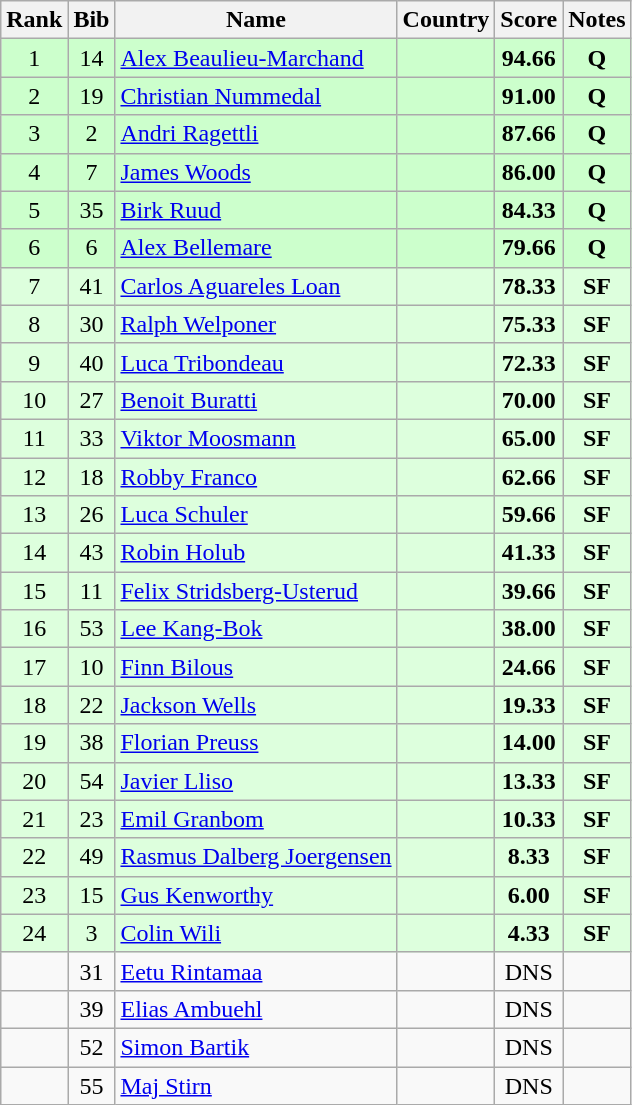<table class="wikitable sortable" style="text-align:center">
<tr>
<th>Rank</th>
<th>Bib</th>
<th>Name</th>
<th>Country</th>
<th>Score</th>
<th>Notes</th>
</tr>
<tr bgcolor="#ccffcc">
<td>1</td>
<td>14</td>
<td align=left><a href='#'>Alex Beaulieu-Marchand</a></td>
<td align=left></td>
<td><strong>94.66</strong></td>
<td><strong>Q</strong></td>
</tr>
<tr bgcolor="#ccffcc">
<td>2</td>
<td>19</td>
<td align=left><a href='#'>Christian Nummedal</a></td>
<td align=left></td>
<td><strong>91.00</strong></td>
<td><strong>Q</strong></td>
</tr>
<tr bgcolor="#ccffcc">
<td>3</td>
<td>2</td>
<td align=left><a href='#'>Andri Ragettli</a></td>
<td align=left></td>
<td><strong>87.66</strong></td>
<td><strong>Q</strong></td>
</tr>
<tr bgcolor="#ccffcc">
<td>4</td>
<td>7</td>
<td align=left><a href='#'>James Woods</a></td>
<td align=left></td>
<td><strong>86.00</strong></td>
<td><strong>Q</strong></td>
</tr>
<tr bgcolor="#ccffcc">
<td>5</td>
<td>35</td>
<td align=left><a href='#'>Birk Ruud</a></td>
<td align=left></td>
<td><strong>84.33</strong></td>
<td><strong>Q</strong></td>
</tr>
<tr bgcolor="#ccffcc">
<td>6</td>
<td>6</td>
<td align=left><a href='#'>Alex Bellemare</a></td>
<td align=left></td>
<td><strong>79.66</strong></td>
<td><strong>Q</strong></td>
</tr>
<tr bgcolor="#ddffdd">
<td>7</td>
<td>41</td>
<td align=left><a href='#'>Carlos Aguareles Loan</a></td>
<td align=left></td>
<td><strong>78.33</strong></td>
<td><strong>SF</strong></td>
</tr>
<tr bgcolor="#ddffdd">
<td>8</td>
<td>30</td>
<td align=left><a href='#'>Ralph Welponer</a></td>
<td align=left></td>
<td><strong>75.33</strong></td>
<td><strong>SF</strong></td>
</tr>
<tr bgcolor="#ddffdd">
<td>9</td>
<td>40</td>
<td align=left><a href='#'>Luca Tribondeau</a></td>
<td align=left></td>
<td><strong>72.33</strong></td>
<td><strong>SF</strong></td>
</tr>
<tr bgcolor="#ddffdd">
<td>10</td>
<td>27</td>
<td align=left><a href='#'>Benoit Buratti</a></td>
<td align=left></td>
<td><strong>70.00</strong></td>
<td><strong>SF</strong></td>
</tr>
<tr bgcolor="#ddffdd">
<td>11</td>
<td>33</td>
<td align=left><a href='#'>Viktor Moosmann</a></td>
<td align=left></td>
<td><strong>65.00</strong></td>
<td><strong>SF</strong></td>
</tr>
<tr bgcolor="#ddffdd">
<td>12</td>
<td>18</td>
<td align=left><a href='#'>Robby Franco</a></td>
<td align=left></td>
<td><strong>62.66</strong></td>
<td><strong>SF</strong></td>
</tr>
<tr bgcolor="#ddffdd">
<td>13</td>
<td>26</td>
<td align=left><a href='#'>Luca Schuler</a></td>
<td align=left></td>
<td><strong>59.66</strong></td>
<td><strong>SF</strong></td>
</tr>
<tr bgcolor="#ddffdd">
<td>14</td>
<td>43</td>
<td align=left><a href='#'>Robin Holub</a></td>
<td align=left></td>
<td><strong>41.33</strong></td>
<td><strong>SF</strong></td>
</tr>
<tr bgcolor="#ddffdd">
<td>15</td>
<td>11</td>
<td align=left><a href='#'>Felix Stridsberg-Usterud</a></td>
<td align=left></td>
<td><strong>39.66</strong></td>
<td><strong>SF</strong></td>
</tr>
<tr bgcolor="#ddffdd">
<td>16</td>
<td>53</td>
<td align=left><a href='#'>Lee Kang-Bok</a></td>
<td align=left></td>
<td><strong>38.00</strong></td>
<td><strong>SF</strong></td>
</tr>
<tr bgcolor="#ddffdd">
<td>17</td>
<td>10</td>
<td align=left><a href='#'>Finn Bilous</a></td>
<td align=left></td>
<td><strong>24.66</strong></td>
<td><strong>SF</strong></td>
</tr>
<tr bgcolor="#ddffdd">
<td>18</td>
<td>22</td>
<td align=left><a href='#'>Jackson Wells</a></td>
<td align=left></td>
<td><strong>19.33</strong></td>
<td><strong>SF</strong></td>
</tr>
<tr bgcolor="#ddffdd">
<td>19</td>
<td>38</td>
<td align=left><a href='#'>Florian Preuss</a></td>
<td align=left></td>
<td><strong>14.00</strong></td>
<td><strong>SF</strong></td>
</tr>
<tr bgcolor="#ddffdd">
<td>20</td>
<td>54</td>
<td align=left><a href='#'>Javier Lliso</a></td>
<td align=left></td>
<td><strong>13.33</strong></td>
<td><strong>SF</strong></td>
</tr>
<tr bgcolor="#ddffdd">
<td>21</td>
<td>23</td>
<td align=left><a href='#'>Emil Granbom</a></td>
<td align=left></td>
<td><strong>10.33</strong></td>
<td><strong>SF</strong></td>
</tr>
<tr bgcolor="#ddffdd">
<td>22</td>
<td>49</td>
<td align=left><a href='#'>Rasmus Dalberg Joergensen</a></td>
<td align=left></td>
<td><strong>8.33</strong></td>
<td><strong>SF</strong></td>
</tr>
<tr bgcolor="#ddffdd">
<td>23</td>
<td>15</td>
<td align=left><a href='#'>Gus Kenworthy</a></td>
<td align=left></td>
<td><strong>6.00</strong></td>
<td><strong>SF</strong></td>
</tr>
<tr bgcolor="#ddffdd">
<td>24</td>
<td>3</td>
<td align=left><a href='#'>Colin Wili</a></td>
<td align=left></td>
<td><strong>4.33</strong></td>
<td><strong>SF</strong></td>
</tr>
<tr>
<td></td>
<td>31</td>
<td align=left><a href='#'>Eetu Rintamaa</a></td>
<td align=left></td>
<td>DNS</td>
<td></td>
</tr>
<tr>
<td></td>
<td>39</td>
<td align=left><a href='#'>Elias Ambuehl</a></td>
<td align=left></td>
<td>DNS</td>
<td></td>
</tr>
<tr>
<td></td>
<td>52</td>
<td align=left><a href='#'>Simon Bartik</a></td>
<td align=left></td>
<td>DNS</td>
<td></td>
</tr>
<tr>
<td></td>
<td>55</td>
<td align=left><a href='#'>Maj Stirn</a></td>
<td align=left></td>
<td>DNS</td>
<td></td>
</tr>
</table>
